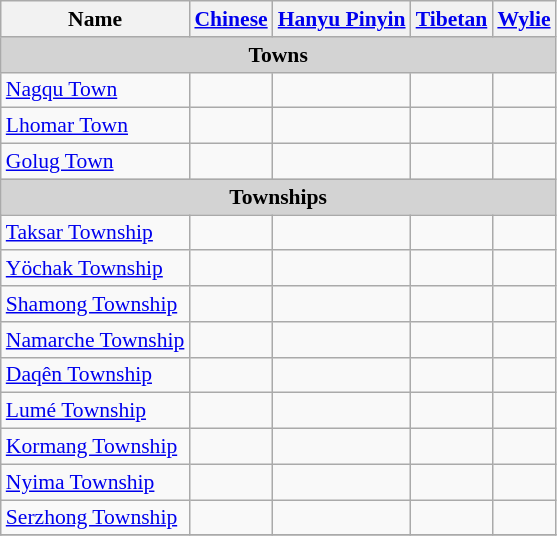<table class="wikitable"  style="font-size:90%;" align=center>
<tr>
<th>Name</th>
<th><a href='#'>Chinese</a></th>
<th><a href='#'>Hanyu Pinyin</a></th>
<th><a href='#'>Tibetan</a></th>
<th><a href='#'>Wylie</a></th>
</tr>
<tr --------->
<td colspan="5"  style="text-align:center; background:#d3d3d3;"><strong>Towns</strong></td>
</tr>
<tr --------->
<td><a href='#'>Nagqu Town</a></td>
<td></td>
<td></td>
<td></td>
<td></td>
</tr>
<tr>
<td><a href='#'>Lhomar Town</a></td>
<td></td>
<td></td>
<td></td>
<td></td>
</tr>
<tr>
<td><a href='#'>Golug Town</a></td>
<td></td>
<td></td>
<td></td>
<td></td>
</tr>
<tr --------->
<td colspan="5"  style="text-align:center; background:#d3d3d3;"><strong>Townships</strong></td>
</tr>
<tr --------->
<td><a href='#'>Taksar Township</a></td>
<td></td>
<td></td>
<td></td>
<td></td>
</tr>
<tr>
<td><a href='#'>Yöchak Township</a></td>
<td></td>
<td></td>
<td></td>
<td></td>
</tr>
<tr>
<td><a href='#'>Shamong Township</a></td>
<td></td>
<td></td>
<td></td>
<td></td>
</tr>
<tr>
<td><a href='#'>Namarche Township</a></td>
<td></td>
<td></td>
<td></td>
<td></td>
</tr>
<tr>
<td><a href='#'>Daqên Township</a></td>
<td></td>
<td></td>
<td></td>
<td></td>
</tr>
<tr>
<td><a href='#'>Lumé Township</a></td>
<td></td>
<td></td>
<td></td>
<td></td>
</tr>
<tr>
<td><a href='#'>Kormang Township</a></td>
<td></td>
<td></td>
<td></td>
<td></td>
</tr>
<tr>
<td><a href='#'>Nyima Township</a></td>
<td></td>
<td></td>
<td></td>
<td></td>
</tr>
<tr>
<td><a href='#'>Serzhong Township</a></td>
<td></td>
<td></td>
<td></td>
<td></td>
</tr>
<tr>
</tr>
</table>
